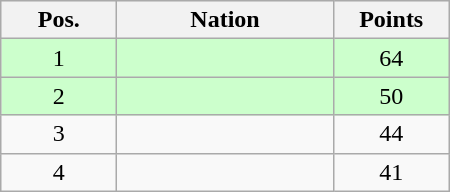<table class="wikitable gauche" cellspacing="1" style="width:300px;">
<tr style="background:#efefef; text-align:center;">
<th style="width:70px;">Pos.</th>
<th>Nation</th>
<th style="width:70px;">Points</th>
</tr>
<tr style="vertical-align:top; text-align:center; background:#ccffcc;">
<td>1</td>
<td style="text-align:left;"></td>
<td>64</td>
</tr>
<tr style="vertical-align:top; text-align:center; background:#ccffcc;">
<td>2</td>
<td style="text-align:left;"></td>
<td>50</td>
</tr>
<tr style="vertical-align:top; text-align:center;">
<td>3</td>
<td style="text-align:left;"></td>
<td>44</td>
</tr>
<tr style="vertical-align:top; text-align:center;">
<td>4</td>
<td style="text-align:left;"></td>
<td>41</td>
</tr>
</table>
